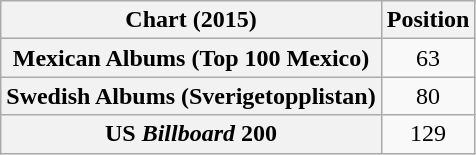<table class="wikitable sortable plainrowheaders" style="text-align:center">
<tr>
<th scope="col">Chart (2015)</th>
<th scope="col">Position</th>
</tr>
<tr>
<th scope="row">Mexican Albums (Top 100 Mexico)</th>
<td>63</td>
</tr>
<tr>
<th scope="row">Swedish Albums (Sverigetopplistan)</th>
<td>80</td>
</tr>
<tr>
<th scope="row">US <em>Billboard</em> 200</th>
<td>129</td>
</tr>
</table>
